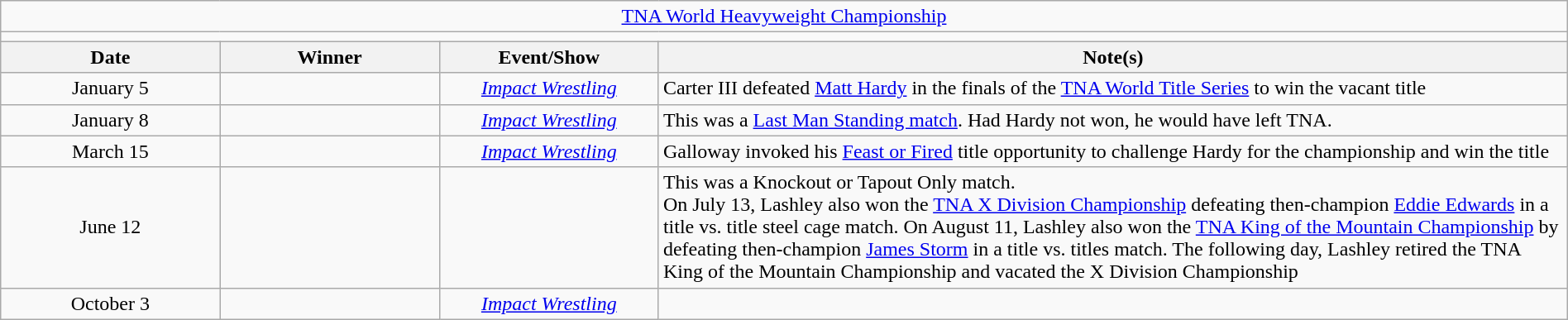<table class="wikitable" style="text-align:center; width:100%;">
<tr>
<td colspan="5"><a href='#'>TNA World Heavyweight Championship</a></td>
</tr>
<tr>
<td colspan="5"><strong></strong></td>
</tr>
<tr>
<th width="14%">Date</th>
<th width="14%">Winner</th>
<th width="14%">Event/Show</th>
<th width="58%">Note(s)</th>
</tr>
<tr>
<td>January 5</td>
<td></td>
<td><em><a href='#'>Impact Wrestling</a></em></td>
<td align=left>Carter III defeated <a href='#'>Matt Hardy</a> in the finals of the <a href='#'>TNA World Title Series</a> to win the vacant title</td>
</tr>
<tr>
<td>January 8<br></td>
<td></td>
<td><em><a href='#'>Impact Wrestling</a></em></td>
<td align=left>This was a <a href='#'>Last Man Standing match</a>. Had Hardy not won, he would have left TNA.</td>
</tr>
<tr>
<td>March 15</td>
<td></td>
<td><em><a href='#'>Impact Wrestling</a></em></td>
<td align=left>Galloway invoked his <a href='#'>Feast or Fired</a> title opportunity to challenge Hardy for the championship and win the title</td>
</tr>
<tr>
<td>June 12</td>
<td></td>
<td></td>
<td align=left>This was a Knockout or Tapout Only match.<br>On July 13, Lashley also won the <a href='#'>TNA X Division Championship</a> defeating then-champion <a href='#'>Eddie Edwards</a> in a title vs. title steel cage match. On August 11, Lashley also won the <a href='#'>TNA King of the Mountain Championship</a> by defeating then-champion <a href='#'>James Storm</a> in a title vs. titles match. The following day, Lashley retired the TNA King of the Mountain Championship and vacated the X Division Championship</td>
</tr>
<tr>
<td>October 3<br></td>
<td></td>
<td><em><a href='#'>Impact Wrestling</a></em></td>
<td></td>
</tr>
</table>
